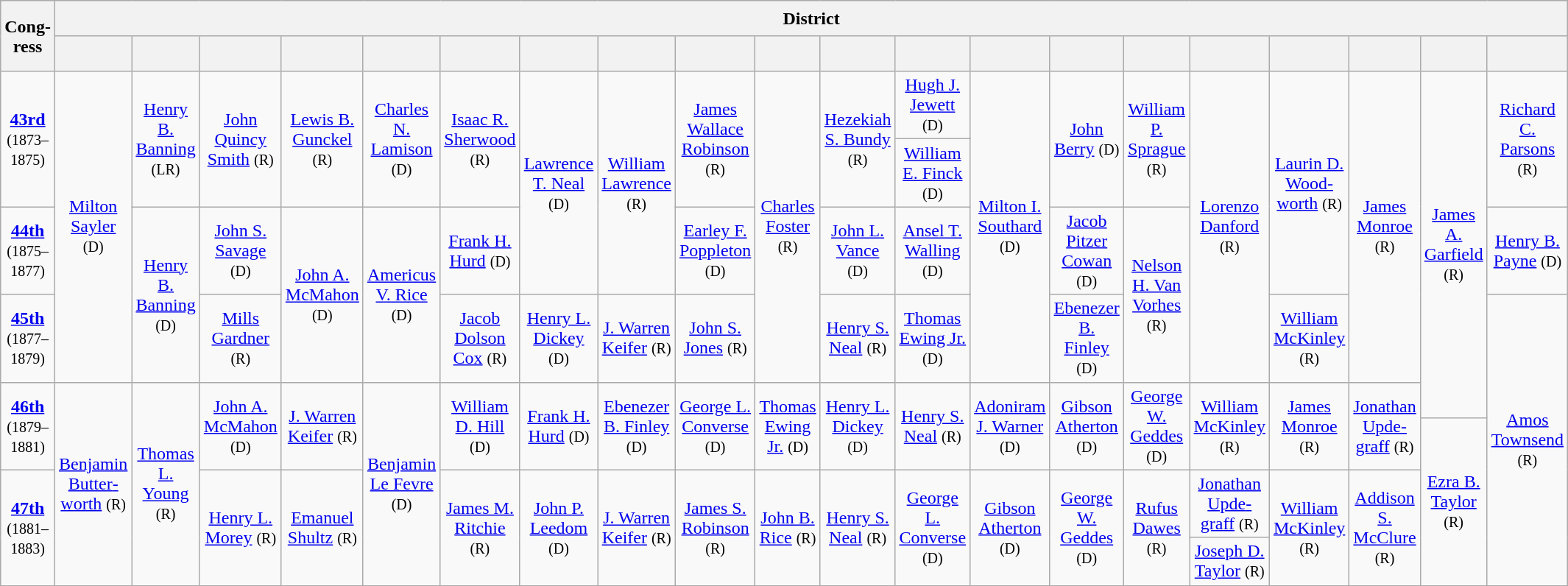<table class=wikitable style="text-align:center">
<tr style="height:2em">
<th rowspan=2>Cong­ress</th>
<th colspan="20">District</th>
</tr>
<tr style="height:2em">
<th></th>
<th></th>
<th></th>
<th></th>
<th></th>
<th></th>
<th></th>
<th></th>
<th></th>
<th></th>
<th></th>
<th></th>
<th></th>
<th></th>
<th></th>
<th></th>
<th></th>
<th></th>
<th></th>
<th></th>
</tr>
<tr style="height:2em">
<td rowspan=2><strong><a href='#'>43rd</a></strong><br><small>(1873–1875)</small></td>
<td rowspan=4 ><a href='#'>Milton Sayler</a> <small>(D)</small></td>
<td rowspan=2 ><a href='#'>Henry B. Banning</a> <small>(LR)</small></td>
<td rowspan=2 ><a href='#'>John Quincy Smith</a> <small>(R)</small></td>
<td rowspan=2 ><a href='#'>Lewis B. Gunckel</a> <small>(R)</small></td>
<td rowspan=2 ><a href='#'>Charles N. Lamison</a> <small>(D)</small></td>
<td rowspan=2 ><a href='#'>Isaac R. Sherwood</a> <small>(R)</small></td>
<td rowspan=3 ><a href='#'>Lawrence T. Neal</a> <small>(D)</small></td>
<td rowspan=3 ><a href='#'>William Lawrence</a> <small>(R)</small></td>
<td rowspan=2 ><a href='#'>James Wallace Robinson</a> <small>(R)</small></td>
<td rowspan=4 ><a href='#'>Charles Foster</a> <small>(R)</small></td>
<td rowspan=2 ><a href='#'>Hezekiah S. Bundy</a> <small>(R)</small></td>
<td><a href='#'>Hugh J. Jewett</a> <small>(D)</small></td>
<td rowspan=4 ><a href='#'>Milton I. Southard</a> <small>(D)</small></td>
<td rowspan=2 ><a href='#'>John Berry</a> <small>(D)</small></td>
<td rowspan=2 ><a href='#'>William P. Sprague</a> <small>(R)</small></td>
<td rowspan=4 ><a href='#'>Lorenzo Danford</a> <small>(R)</small></td>
<td rowspan=3 ><a href='#'>Laurin D. Wood­worth</a> <small>(R)</small></td>
<td rowspan=4 ><a href='#'>James Monroe</a> <small>(R)</small></td>
<td rowspan=5 ><a href='#'>James A. Garfield</a> <small>(R)</small></td>
<td rowspan=2 ><a href='#'>Richard C. Parsons</a> <small>(R)</small></td>
</tr>
<tr style="height:2em">
<td><a href='#'>William E. Finck</a> <small>(D)</small></td>
</tr>
<tr style="height:2em">
<td><strong><a href='#'>44th</a></strong><br><small>(1875–1877)</small></td>
<td rowspan=2 ><a href='#'>Henry B. Banning</a> <small>(D)</small></td>
<td><a href='#'>John S. Savage</a> <small>(D)</small></td>
<td rowspan=2 ><a href='#'>John A. McMahon</a> <small>(D)</small></td>
<td rowspan=2 ><a href='#'>Americus V. Rice</a> <small>(D)</small></td>
<td><a href='#'>Frank H. Hurd</a> <small>(D)</small></td>
<td><a href='#'>Earley F. Poppleton</a> <small>(D)</small></td>
<td><a href='#'>John L. Vance</a> <small>(D)</small></td>
<td><a href='#'>Ansel T. Walling</a> <small>(D)</small></td>
<td><a href='#'>Jacob Pitzer Cowan</a> <small>(D)</small></td>
<td rowspan=2 ><a href='#'>Nelson H. Van Vorhes</a> <small>(R)</small></td>
<td><a href='#'>Henry B. Payne</a> <small>(D)</small></td>
</tr>
<tr style="height:2em">
<td><strong><a href='#'>45th</a></strong><br><small>(1877–1879)</small></td>
<td><a href='#'>Mills Gardner</a> <small>(R)</small></td>
<td><a href='#'>Jacob Dolson Cox</a> <small>(R)</small></td>
<td><a href='#'>Henry L. Dickey</a> <small>(D)</small></td>
<td><a href='#'>J. Warren Keifer</a> <small>(R)</small></td>
<td><a href='#'>John S. Jones</a> <small>(R)</small></td>
<td><a href='#'>Henry S. Neal</a> <small>(R)</small></td>
<td><a href='#'>Thomas Ewing Jr.</a> <small>(D)</small></td>
<td><a href='#'>Ebenezer B. Finley</a> <small>(D)</small></td>
<td><a href='#'>William McKinley</a> <small>(R)</small></td>
<td rowspan=5 ><a href='#'>Amos Townsend</a> <small>(R)</small></td>
</tr>
<tr style="height:2em">
<td rowspan=2><strong><a href='#'>46th</a></strong><br><small>(1879–1881)</small></td>
<td rowspan=4 ><a href='#'>Benjamin Butter­worth</a> <small>(R)</small></td>
<td rowspan=4 ><a href='#'>Thomas L. Young</a> <small>(R)</small></td>
<td rowspan=2 ><a href='#'>John A. McMahon</a> <small>(D)</small></td>
<td rowspan=2 ><a href='#'>J. Warren Keifer</a> <small>(R)</small></td>
<td rowspan=4 ><a href='#'>Benjamin Le Fevre</a> <small>(D)</small></td>
<td rowspan=2 ><a href='#'>William D. Hill</a> <small>(D)</small></td>
<td rowspan=2 ><a href='#'>Frank H. Hurd</a> <small>(D)</small></td>
<td rowspan=2 ><a href='#'>Ebenezer B. Finley</a> <small>(D)</small></td>
<td rowspan=2 ><a href='#'>George L. Converse</a> <small>(D)</small></td>
<td rowspan=2 ><a href='#'>Thomas Ewing Jr.</a> <small>(D)</small></td>
<td rowspan=2 ><a href='#'>Henry L. Dickey</a> <small>(D)</small></td>
<td rowspan=2 ><a href='#'>Henry S. Neal</a> <small>(R)</small></td>
<td rowspan=2 ><a href='#'>Adoniram J. Warner</a> <small>(D)</small></td>
<td rowspan=2 ><a href='#'>Gibson Atherton</a> <small>(D)</small></td>
<td rowspan=2 ><a href='#'>George W. Geddes</a> <small>(D)</small></td>
<td rowspan=2 ><a href='#'>William McKinley</a> <small>(R)</small></td>
<td rowspan=2 ><a href='#'>James Monroe</a> <small>(R)</small></td>
<td rowspan=2 ><a href='#'>Jonathan Upde­graff</a> <small>(R)</small></td>
</tr>
<tr style="height:2em">
<td rowspan=3 ><a href='#'>Ezra B. Taylor</a> <small>(R)</small></td>
</tr>
<tr style="height:2em">
<td rowspan=2><strong><a href='#'>47th</a></strong><br><small>(1881–1883)</small></td>
<td rowspan=2 ><a href='#'>Henry L. Morey</a> <small>(R)</small></td>
<td rowspan=2 ><a href='#'>Emanuel Shultz</a> <small>(R)</small></td>
<td rowspan=2 ><a href='#'>James M. Ritchie</a> <small>(R)</small></td>
<td rowspan=2 ><a href='#'>John P. Leedom</a> <small>(D)</small></td>
<td rowspan=2 ><a href='#'>J. Warren Keifer</a> <small>(R)</small></td>
<td rowspan=2 ><a href='#'>James S. Robinson</a> <small>(R)</small></td>
<td rowspan=2 ><a href='#'>John B. Rice</a> <small>(R)</small></td>
<td rowspan=2 ><a href='#'>Henry S. Neal</a> <small>(R)</small></td>
<td rowspan=2 ><a href='#'>George L. Converse</a> <small>(D)</small></td>
<td rowspan=2 ><a href='#'>Gibson Atherton</a> <small>(D)</small></td>
<td rowspan=2 ><a href='#'>George W. Geddes</a> <small>(D)</small></td>
<td rowspan=2 ><a href='#'>Rufus Dawes</a> <small>(R)</small></td>
<td><a href='#'>Jonathan Upde­graff</a> <small>(R)</small></td>
<td rowspan=2 ><a href='#'>William McKinley</a> <small>(R)</small></td>
<td rowspan=2 ><a href='#'>Addison S. McClure</a> <small>(R)</small></td>
</tr>
<tr style="height:2em">
<td><a href='#'>Joseph D. Taylor</a> <small>(R)</small></td>
</tr>
</table>
